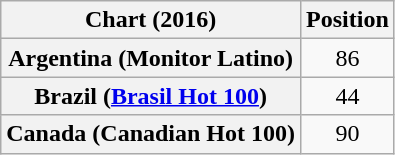<table class="wikitable sortable plainrowheaders" style="text-align:center">
<tr>
<th scope="col">Chart (2016)</th>
<th scope="col">Position</th>
</tr>
<tr>
<th scope="row">Argentina (Monitor Latino)</th>
<td>86</td>
</tr>
<tr>
<th scope="row">Brazil (<a href='#'>Brasil Hot 100</a>)</th>
<td>44</td>
</tr>
<tr>
<th scope="row">Canada (Canadian Hot 100)</th>
<td>90</td>
</tr>
</table>
